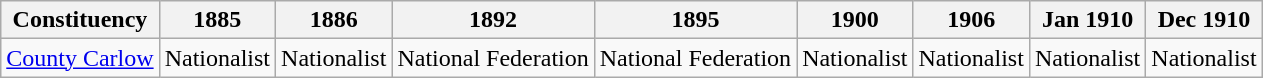<table class="wikitable sortable">
<tr>
<th>Constituency</th>
<th>1885</th>
<th>1886</th>
<th>1892</th>
<th>1895</th>
<th>1900</th>
<th>1906</th>
<th>Jan 1910</th>
<th>Dec 1910</th>
</tr>
<tr>
<td><a href='#'>County Carlow</a></td>
<td bgcolor=>Nationalist</td>
<td bgcolor=>Nationalist</td>
<td bgcolor=>National Federation</td>
<td bgcolor=>National Federation</td>
<td bgcolor=>Nationalist</td>
<td bgcolor=>Nationalist</td>
<td bgcolor=>Nationalist</td>
<td bgcolor=>Nationalist</td>
</tr>
</table>
